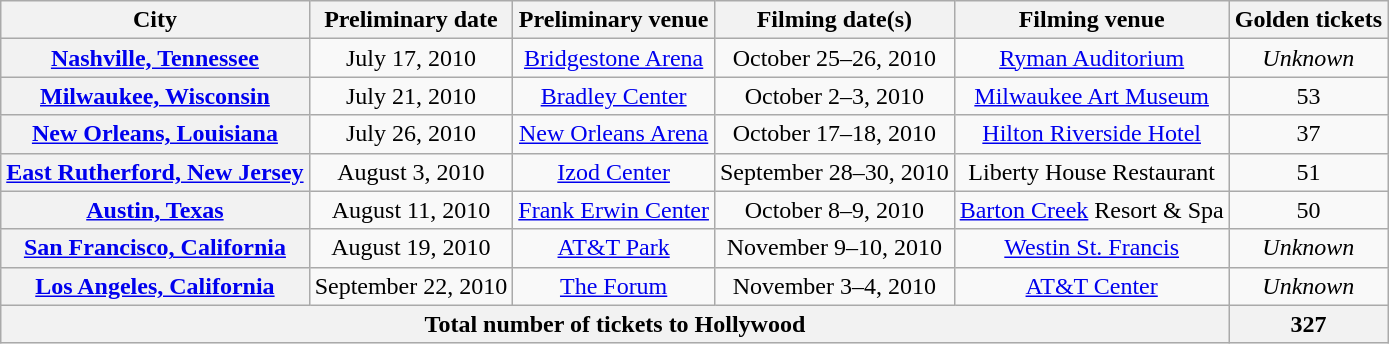<table class="wikitable sortable" style=" text-align:center">
<tr>
<th scope="col">City</th>
<th scope="col">Preliminary date</th>
<th scope="col" class="unsortable">Preliminary venue</th>
<th scope="col">Filming date(s)</th>
<th scope="col" class="unsortable">Filming venue</th>
<th scope="col">Golden tickets</th>
</tr>
<tr>
<th scope="row"><a href='#'>Nashville, Tennessee</a></th>
<td>July 17, 2010</td>
<td><a href='#'>Bridgestone Arena</a></td>
<td>October 25–26, 2010</td>
<td><a href='#'>Ryman Auditorium</a></td>
<td style="text-align:center;"><em>Unknown</em></td>
</tr>
<tr>
<th scope="row"><a href='#'>Milwaukee, Wisconsin</a></th>
<td>July 21, 2010</td>
<td><a href='#'>Bradley Center</a></td>
<td>October 2–3, 2010</td>
<td><a href='#'>Milwaukee Art Museum</a></td>
<td>53</td>
</tr>
<tr>
<th scope="row"><a href='#'>New Orleans, Louisiana</a></th>
<td>July 26, 2010</td>
<td><a href='#'>New Orleans Arena</a></td>
<td>October 17–18, 2010</td>
<td><a href='#'>Hilton Riverside Hotel</a></td>
<td>37</td>
</tr>
<tr>
<th scope="row"><a href='#'>East Rutherford, New Jersey</a></th>
<td>August 3, 2010</td>
<td><a href='#'>Izod Center</a></td>
<td>September 28–30, 2010</td>
<td>Liberty House Restaurant</td>
<td>51</td>
</tr>
<tr>
<th scope="row"><a href='#'>Austin, Texas</a></th>
<td>August 11, 2010</td>
<td><a href='#'>Frank Erwin Center</a></td>
<td>October 8–9, 2010</td>
<td><a href='#'>Barton Creek</a> Resort & Spa</td>
<td>50</td>
</tr>
<tr>
<th scope="row"><a href='#'>San Francisco, California</a></th>
<td>August 19, 2010</td>
<td><a href='#'>AT&T Park</a></td>
<td>November 9–10, 2010</td>
<td><a href='#'>Westin St. Francis</a></td>
<td><em>Unknown</em></td>
</tr>
<tr>
<th scope="row"><a href='#'>Los Angeles, California</a></th>
<td>September 22, 2010</td>
<td><a href='#'>The Forum</a></td>
<td>November 3–4, 2010</td>
<td><a href='#'>AT&T Center</a></td>
<td><em>Unknown</em></td>
</tr>
<tr>
<th colspan="5">Total number of tickets to Hollywood</th>
<th>327</th>
</tr>
</table>
